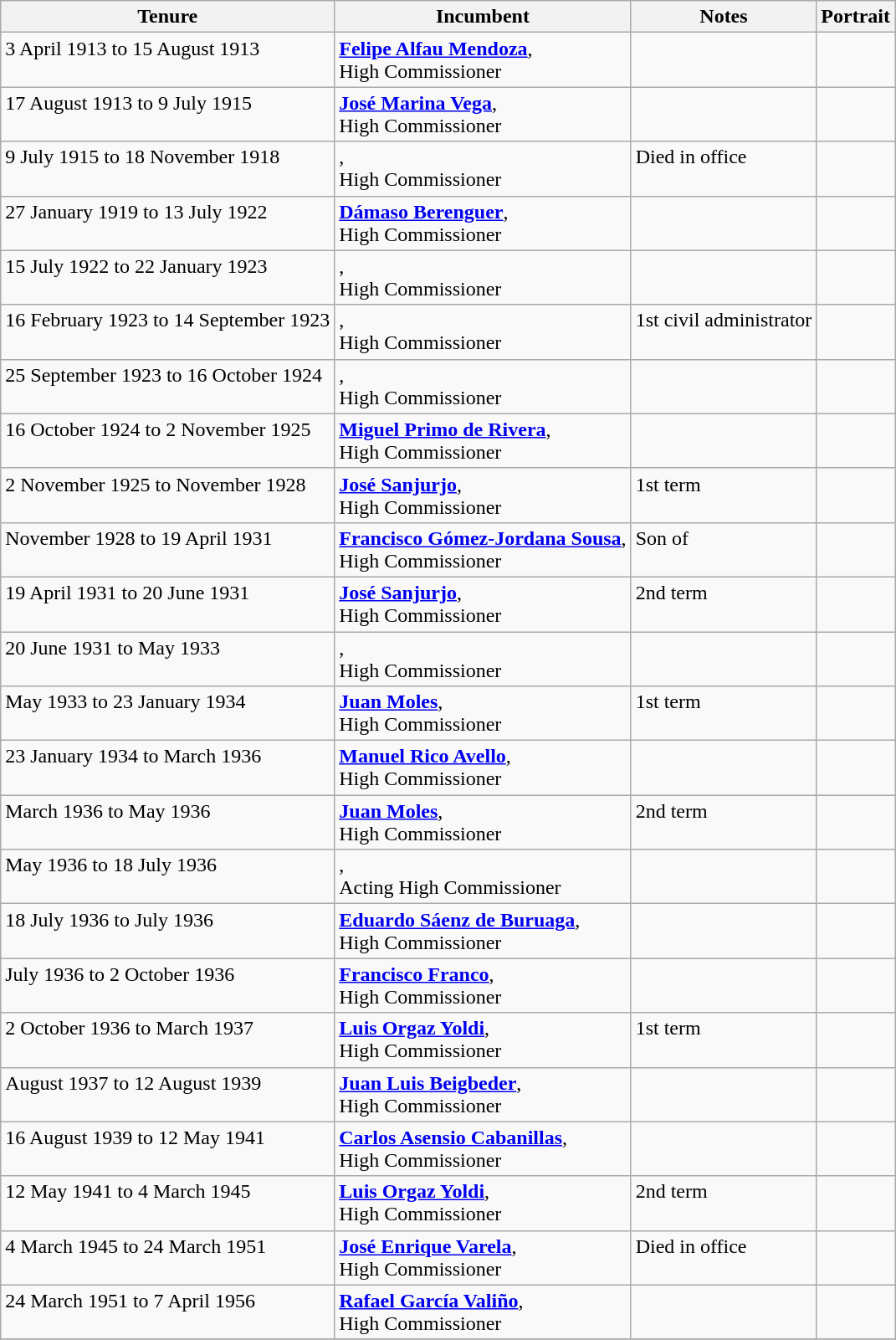<table class="wikitable">
<tr align=left>
<th>Tenure</th>
<th>Incumbent</th>
<th>Notes</th>
<th width=50px>Portrait</th>
</tr>
<tr valign=top>
<td>3 April 1913 to 15 August 1913</td>
<td><strong><a href='#'>Felipe Alfau Mendoza</a></strong>, <br>High Commissioner</td>
<td></td>
<td></td>
</tr>
<tr valign=top>
<td>17 August 1913 to 9 July 1915</td>
<td><strong><a href='#'>José Marina Vega</a></strong>, <br>High Commissioner</td>
<td></td>
<td></td>
</tr>
<tr valign=top>
<td>9 July 1915 to 18 November 1918</td>
<td><strong></strong>, <br>High Commissioner</td>
<td>Died in office</td>
<td></td>
</tr>
<tr valign=top>
<td>27 January 1919 to 13 July 1922</td>
<td><strong><a href='#'>Dámaso Berenguer</a></strong>, <br>High Commissioner</td>
<td></td>
<td></td>
</tr>
<tr valign=top>
<td>15 July 1922 to 22 January 1923</td>
<td><strong></strong>, <br>High Commissioner</td>
<td></td>
<td></td>
</tr>
<tr valign=top>
<td>16 February 1923 to 14 September 1923</td>
<td><strong></strong>, <br>High Commissioner</td>
<td>1st civil administrator</td>
<td></td>
</tr>
<tr valign=top>
<td>25 September 1923 to 16 October 1924</td>
<td><strong></strong>, <br>High Commissioner</td>
<td></td>
<td></td>
</tr>
<tr valign=top>
<td>16 October 1924 to 2 November 1925</td>
<td><strong><a href='#'>Miguel Primo de Rivera</a></strong>, <br>High Commissioner</td>
<td></td>
<td></td>
</tr>
<tr valign=top>
<td>2 November 1925 to November 1928</td>
<td><strong><a href='#'>José Sanjurjo</a></strong>, <br>High Commissioner</td>
<td>1st term</td>
<td></td>
</tr>
<tr valign=top>
<td>November 1928 to 19 April 1931</td>
<td><strong><a href='#'>Francisco Gómez-Jordana Sousa</a></strong>, <br>High Commissioner</td>
<td>Son of </td>
<td></td>
</tr>
<tr valign=top>
<td>19 April 1931 to 20 June 1931</td>
<td><strong><a href='#'>José Sanjurjo</a></strong>, <br>High Commissioner</td>
<td>2nd term</td>
<td></td>
</tr>
<tr valign=top>
<td>20 June 1931 to May 1933</td>
<td><strong></strong>, <br>High Commissioner</td>
<td></td>
<td></td>
</tr>
<tr valign=top>
<td>May 1933 to 23 January 1934</td>
<td><strong><a href='#'>Juan Moles</a></strong>, <br>High Commissioner</td>
<td>1st term</td>
<td></td>
</tr>
<tr valign=top>
<td>23 January 1934 to March 1936</td>
<td><strong><a href='#'>Manuel Rico Avello</a></strong>, <br>High Commissioner</td>
<td></td>
<td></td>
</tr>
<tr valign=top>
<td>March 1936 to May 1936</td>
<td><strong><a href='#'>Juan Moles</a></strong>, <br>High Commissioner</td>
<td>2nd term</td>
<td></td>
</tr>
<tr valign=top>
<td>May 1936 to 18 July 1936</td>
<td><strong></strong>, <br>Acting High Commissioner</td>
<td></td>
<td></td>
</tr>
<tr valign=top>
<td>18 July 1936 to July 1936</td>
<td><strong><a href='#'>Eduardo Sáenz de Buruaga</a></strong>, <br>High Commissioner</td>
<td></td>
<td></td>
</tr>
<tr valign=top>
<td>July 1936 to 2 October 1936</td>
<td><strong><a href='#'>Francisco Franco</a></strong>, <br>High Commissioner</td>
<td></td>
<td></td>
</tr>
<tr valign=top>
<td>2 October 1936 to March 1937</td>
<td><strong><a href='#'>Luis Orgaz Yoldi</a></strong>, <br>High Commissioner</td>
<td>1st term</td>
<td></td>
</tr>
<tr valign=top>
<td>August 1937 to 12 August 1939</td>
<td><strong><a href='#'>Juan Luis Beigbeder</a></strong>, <br>High Commissioner</td>
<td></td>
<td></td>
</tr>
<tr valign=top>
<td>16 August 1939 to 12 May 1941</td>
<td><strong><a href='#'>Carlos Asensio Cabanillas</a></strong>, <br>High Commissioner</td>
<td></td>
<td></td>
</tr>
<tr valign=top>
<td>12 May 1941 to 4 March 1945</td>
<td><strong><a href='#'>Luis Orgaz Yoldi</a></strong>, <br>High Commissioner</td>
<td>2nd term</td>
<td></td>
</tr>
<tr valign=top>
<td>4 March 1945 to 24 March 1951</td>
<td><strong><a href='#'>José Enrique Varela</a></strong>, <br>High Commissioner</td>
<td>Died in office</td>
<td></td>
</tr>
<tr valign=top>
<td>24 March 1951 to 7 April 1956</td>
<td><strong><a href='#'>Rafael García Valiño</a></strong>, <br>High Commissioner</td>
<td></td>
<td></td>
</tr>
<tr valign=top>
</tr>
</table>
